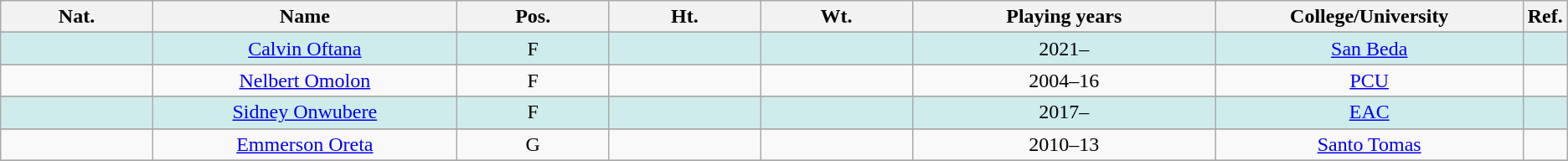<table class="wikitable" style="text-align:center;">
<tr>
<th scope="col" width="10%">Nat.</th>
<th scope="col" width="20%">Name</th>
<th scope="col" width="10%">Pos.</th>
<th scope="col" width="10%">Ht.</th>
<th scope="col" width="10%">Wt.</th>
<th scope="col" width="20%">Playing years</th>
<th scope="col" width="20%">College/University</th>
<th scope="col" width="5%">Ref.</th>
</tr>
<tr>
</tr>
<tr align="center" bgcolor="#CFECEC" width="20">
<td></td>
<td><a href='#'>Calvin Oftana</a></td>
<td>F</td>
<td></td>
<td></td>
<td>2021–</td>
<td><a href='#'>San Beda</a></td>
<td></td>
</tr>
<tr>
</tr>
<tr>
<td></td>
<td><a href='#'>Nelbert Omolon</a></td>
<td>F</td>
<td></td>
<td></td>
<td>2004–16</td>
<td><a href='#'>PCU</a></td>
<td></td>
</tr>
<tr>
</tr>
<tr align="center" bgcolor="#CFECEC" width="20">
<td> </td>
<td><a href='#'>Sidney Onwubere</a></td>
<td>F</td>
<td></td>
<td></td>
<td>2017–</td>
<td><a href='#'>EAC</a></td>
<td></td>
</tr>
<tr>
</tr>
<tr>
<td></td>
<td><a href='#'>Emmerson Oreta</a></td>
<td>G</td>
<td></td>
<td></td>
<td>2010–13</td>
<td><a href='#'>Santo Tomas</a></td>
<td></td>
</tr>
<tr>
</tr>
</table>
